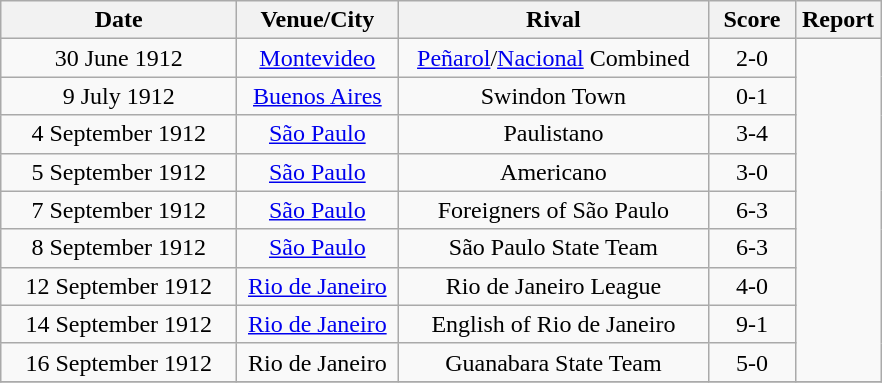<table class="wikitable" style="text-align:center">
<tr>
<th width=150px>Date</th>
<th width=100px>Venue/City</th>
<th width=200px>Rival</th>
<th width=50px>Score</th>
<th width=50px>Report</th>
</tr>
<tr>
<td>30 June 1912</td>
<td><a href='#'>Montevideo</a></td>
<td><a href='#'>Peñarol</a>/<a href='#'>Nacional</a> Combined</td>
<td>2-0</td>
<td rowspan="9"></td>
</tr>
<tr>
<td>9 July 1912</td>
<td><a href='#'>Buenos Aires</a></td>
<td>Swindon Town</td>
<td>0-1</td>
</tr>
<tr>
<td>4 September 1912</td>
<td><a href='#'>São Paulo</a></td>
<td>Paulistano</td>
<td>3-4</td>
</tr>
<tr>
<td>5 September 1912</td>
<td><a href='#'>São Paulo</a></td>
<td>Americano</td>
<td>3-0</td>
</tr>
<tr>
<td>7 September 1912</td>
<td><a href='#'>São Paulo</a></td>
<td>Foreigners of São Paulo</td>
<td>6-3</td>
</tr>
<tr>
<td>8 September 1912</td>
<td><a href='#'>São Paulo</a></td>
<td>São Paulo State Team</td>
<td>6-3</td>
</tr>
<tr>
<td>12 September 1912</td>
<td><a href='#'>Rio de Janeiro</a></td>
<td>Rio de Janeiro League</td>
<td>4-0</td>
</tr>
<tr>
<td>14 September 1912</td>
<td><a href='#'>Rio de Janeiro</a></td>
<td>English of Rio de Janeiro</td>
<td>9-1</td>
</tr>
<tr>
<td>16 September 1912</td>
<td>Rio de Janeiro</td>
<td>Guanabara State Team</td>
<td>5-0</td>
</tr>
<tr>
</tr>
</table>
